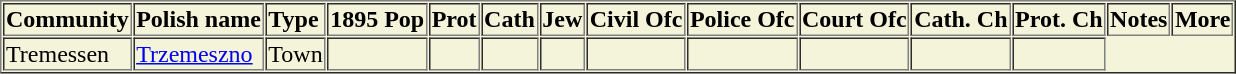<table border=1 cellspacing=1 bgcolor="#F4F4DB">
<tr>
<td><strong>Community</strong></td>
<td><strong>Polish name</strong></td>
<td><strong>Type</strong></td>
<td><strong>1895 Pop</strong></td>
<td><strong>Prot</strong></td>
<td><strong>Cath</strong></td>
<td><strong>Jew</strong></td>
<td><strong>Civil Ofc</strong></td>
<td><strong>Police Ofc</strong></td>
<td><strong>Court Ofc</strong></td>
<td><strong>Cath. Ch</strong></td>
<td><strong>Prot. Ch</strong></td>
<td><strong>Notes</strong></td>
<td><strong>More</strong></td>
</tr>
<tr>
<td>Tremessen</td>
<td><a href='#'>Trzemeszno</a></td>
<td>Town</td>
<td></td>
<td></td>
<td></td>
<td></td>
<td></td>
<td></td>
<td></td>
<td></td>
<td></td>
</tr>
</table>
